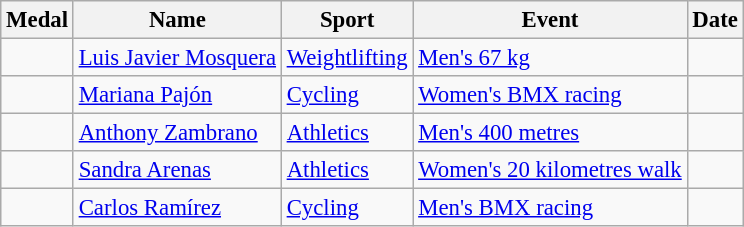<table class="wikitable sortable" style="font-size: 95%;">
<tr>
<th>Medal</th>
<th>Name</th>
<th>Sport</th>
<th>Event</th>
<th>Date</th>
</tr>
<tr>
<td></td>
<td><a href='#'>Luis Javier Mosquera</a></td>
<td><a href='#'>Weightlifting</a></td>
<td><a href='#'>Men's 67 kg</a></td>
<td></td>
</tr>
<tr>
<td></td>
<td><a href='#'>Mariana Pajón</a></td>
<td><a href='#'>Cycling</a></td>
<td><a href='#'>Women's BMX racing</a></td>
<td></td>
</tr>
<tr>
<td></td>
<td><a href='#'>Anthony Zambrano</a></td>
<td><a href='#'>Athletics</a></td>
<td><a href='#'>Men's 400 metres</a></td>
<td></td>
</tr>
<tr>
<td></td>
<td><a href='#'>Sandra Arenas</a></td>
<td><a href='#'>Athletics</a></td>
<td><a href='#'>Women's 20 kilometres walk</a></td>
<td></td>
</tr>
<tr>
<td></td>
<td><a href='#'>Carlos Ramírez</a></td>
<td><a href='#'>Cycling</a></td>
<td><a href='#'>Men's BMX racing</a></td>
<td></td>
</tr>
</table>
